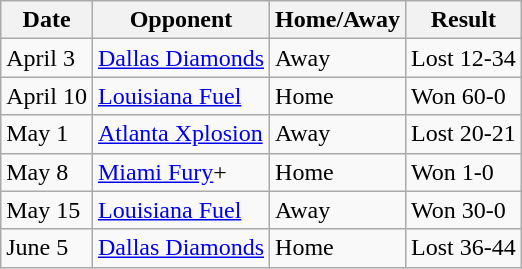<table class="wikitable">
<tr>
<th>Date</th>
<th>Opponent</th>
<th>Home/Away</th>
<th>Result</th>
</tr>
<tr>
<td>April 3</td>
<td><a href='#'>Dallas Diamonds</a></td>
<td>Away</td>
<td>Lost 12-34</td>
</tr>
<tr>
<td>April 10</td>
<td><a href='#'>Louisiana Fuel</a></td>
<td>Home</td>
<td>Won 60-0</td>
</tr>
<tr>
<td>May 1</td>
<td><a href='#'>Atlanta Xplosion</a></td>
<td>Away</td>
<td>Lost 20-21</td>
</tr>
<tr>
<td>May 8</td>
<td><a href='#'>Miami Fury</a>+</td>
<td>Home</td>
<td>Won 1-0</td>
</tr>
<tr>
<td>May 15</td>
<td><a href='#'>Louisiana Fuel</a></td>
<td>Away</td>
<td>Won 30-0</td>
</tr>
<tr>
<td>June 5</td>
<td><a href='#'>Dallas Diamonds</a></td>
<td>Home</td>
<td>Lost 36-44</td>
</tr>
</table>
